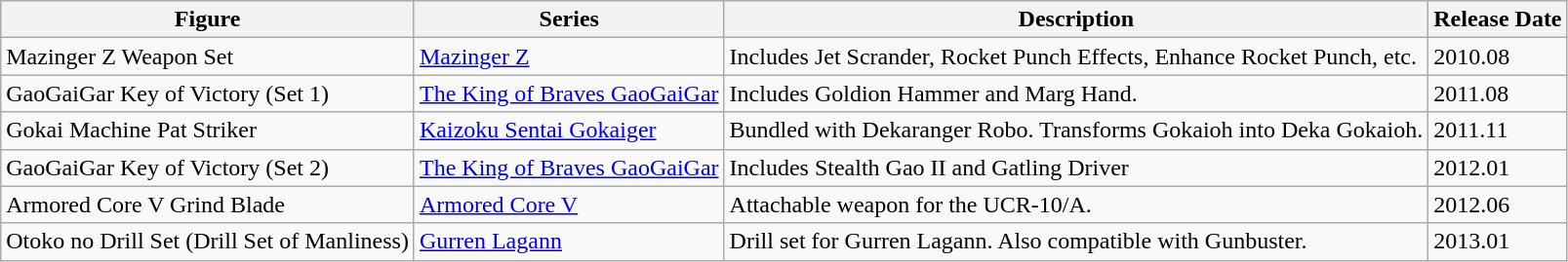<table class="wikitable sortable">
<tr>
<th>Figure</th>
<th>Series</th>
<th>Description</th>
<th>Release Date</th>
</tr>
<tr>
<td>Mazinger Z Weapon Set</td>
<td><a href='#'>Mazinger Z</a></td>
<td>Includes Jet Scrander, Rocket Punch Effects, Enhance Rocket Punch, etc.</td>
<td>2010.08</td>
</tr>
<tr>
<td>GaoGaiGar Key of Victory (Set 1)</td>
<td><a href='#'>The King of Braves GaoGaiGar</a></td>
<td>Includes Goldion Hammer and Marg Hand.</td>
<td>2011.08</td>
</tr>
<tr>
<td>Gokai Machine Pat Striker</td>
<td><a href='#'>Kaizoku Sentai Gokaiger</a></td>
<td>Bundled with Dekaranger Robo. Transforms Gokaioh into Deka Gokaioh.</td>
<td>2011.11</td>
</tr>
<tr>
<td>GaoGaiGar Key of Victory (Set 2)</td>
<td><a href='#'>The King of Braves GaoGaiGar</a></td>
<td>Includes Stealth Gao II and Gatling Driver</td>
<td>2012.01</td>
</tr>
<tr>
<td>Armored Core V Grind Blade</td>
<td><a href='#'>Armored Core V</a></td>
<td>Attachable weapon for the UCR-10/A.</td>
<td>2012.06</td>
</tr>
<tr>
<td>Otoko no Drill Set (Drill Set of Manliness)</td>
<td><a href='#'>Gurren Lagann</a></td>
<td>Drill set for Gurren Lagann. Also compatible with Gunbuster.</td>
<td>2013.01</td>
</tr>
</table>
